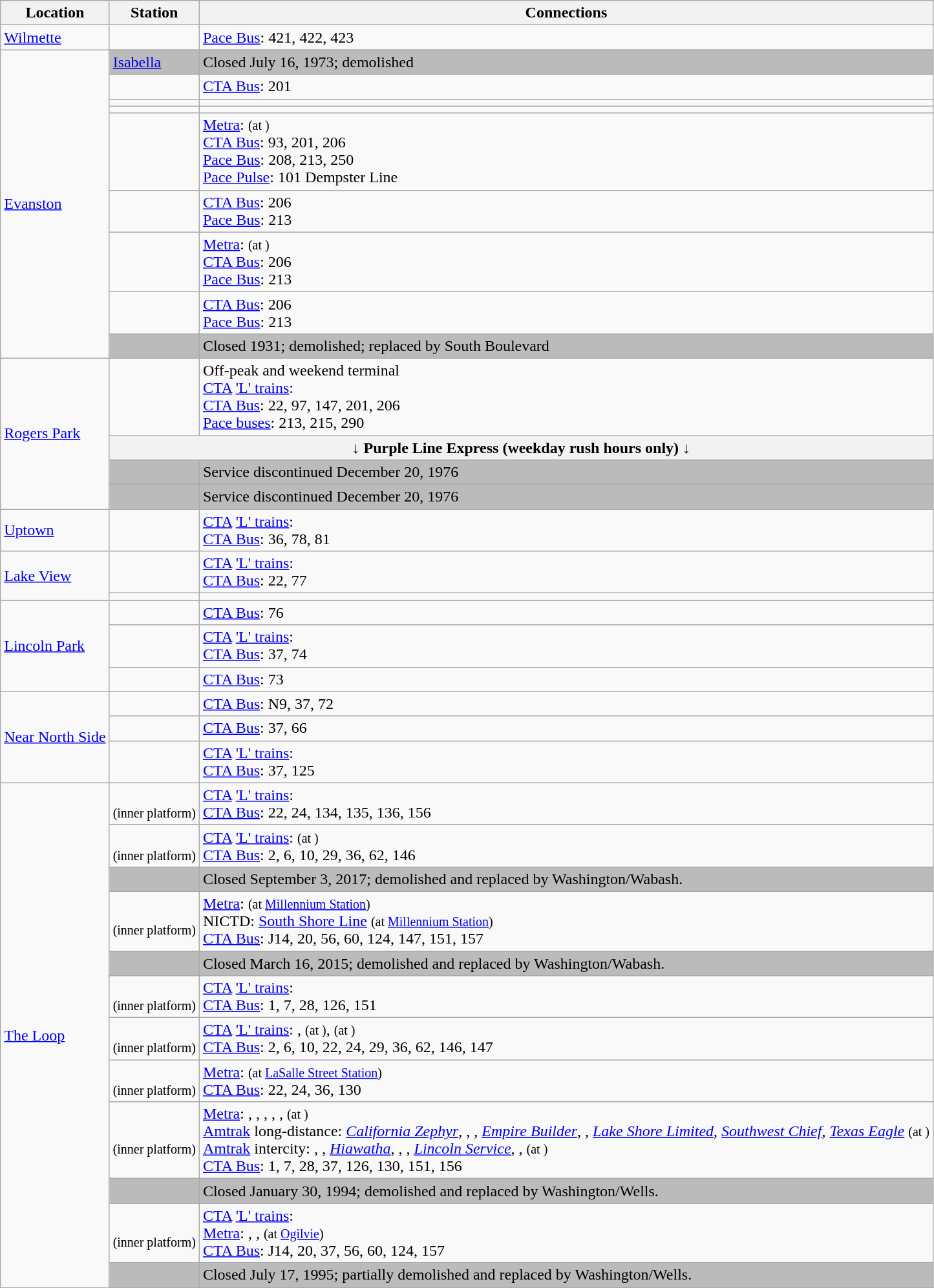<table class="wikitable plainrowheaders" align=center>
<tr>
<th>Location</th>
<th>Station</th>
<th>Connections</th>
</tr>
<tr>
<td><a href='#'>Wilmette</a></td>
<td>  </td>
<td> <a href='#'>Pace Bus</a>: 421, 422, 423</td>
</tr>
<tr>
<td rowspan="9"><a href='#'>Evanston</a></td>
<td style="background-color: #bbb"><a href='#'>Isabella</a></td>
<td style="background-color: #bbb">Closed July 16, 1973; demolished</td>
</tr>
<tr>
<td></td>
<td> <a href='#'>CTA Bus</a>: 201</td>
</tr>
<tr>
<td></td>
<td></td>
</tr>
<tr>
<td></td>
<td></td>
</tr>
<tr>
<td> </td>
<td> <a href='#'>Metra</a>:  <small>(at )</small><br> <a href='#'>CTA Bus</a>: 93, 201, 206<br> <a href='#'>Pace Bus</a>: 208, 213, 250<br> <a href='#'>Pace Pulse</a>: 101 Dempster Line</td>
</tr>
<tr>
<td></td>
<td> <a href='#'>CTA Bus</a>: 206<br> <a href='#'>Pace Bus</a>: 213</td>
</tr>
<tr>
<td></td>
<td> <a href='#'>Metra</a>:  <small>(at )</small><br> <a href='#'>CTA Bus</a>: 206<br> <a href='#'>Pace Bus</a>: 213</td>
</tr>
<tr>
<td></td>
<td> <a href='#'>CTA Bus</a>: 206<br> <a href='#'>Pace Bus</a>: 213</td>
</tr>
<tr>
<td style="background-color: #bbb"></td>
<td style="background-color: #bbb">Closed 1931; demolished; replaced by South Boulevard</td>
</tr>
<tr>
<td rowspan="4"><a href='#'>Rogers Park</a></td>
<td>  </td>
<td>Off-peak and weekend terminal<br> <a href='#'>CTA</a> <a href='#'>'L' trains</a>:  <br> <a href='#'>CTA Bus</a>: 22, 97, 147, 201, 206<br> <a href='#'>Pace buses</a>: 213, 215, 290</td>
</tr>
<tr>
<th colspan=3>↓ Purple Line Express (weekday rush hours only) ↓</th>
</tr>
<tr>
<td style="background-color: #bbb"></td>
<td style="background-color: #bbb">Service discontinued December 20, 1976</td>
</tr>
<tr>
<td style="background-color: #bbb"> </td>
<td style="background-color: #bbb">Service discontinued December 20, 1976</td>
</tr>
<tr>
<td><a href='#'>Uptown</a></td>
<td> </td>
<td> <a href='#'>CTA</a> <a href='#'>'L' trains</a>: <br> <a href='#'>CTA Bus</a>: 36, 78, 81</td>
</tr>
<tr>
<td rowspan="2"><a href='#'>Lake View</a></td>
<td> </td>
<td> <a href='#'>CTA</a> <a href='#'>'L' trains</a>:  <br> <a href='#'>CTA Bus</a>: 22, 77</td>
</tr>
<tr>
<td> </td>
<td></td>
</tr>
<tr>
<td rowspan="3"><a href='#'>Lincoln Park</a></td>
<td> </td>
<td> <a href='#'>CTA Bus</a>: 76</td>
</tr>
<tr>
<td> </td>
<td> <a href='#'>CTA</a> <a href='#'>'L' trains</a>:  <br> <a href='#'>CTA Bus</a>: 37, 74</td>
</tr>
<tr>
<td> </td>
<td> <a href='#'>CTA Bus</a>: 73</td>
</tr>
<tr>
<td rowspan="3"><a href='#'>Near North Side</a></td>
<td> </td>
<td> <a href='#'>CTA Bus</a>: N9, 37, 72</td>
</tr>
<tr>
<td> </td>
<td> <a href='#'>CTA Bus</a>: 37, 66</td>
</tr>
<tr>
<td> </td>
<td> <a href='#'>CTA</a> <a href='#'>'L' trains</a>: <br> <a href='#'>CTA Bus</a>: 37, 125</td>
</tr>
<tr>
<td rowspan="12"><a href='#'>The Loop</a></td>
<td> <br><small>(inner platform)</small></td>
<td> <a href='#'>CTA</a> <a href='#'>'L' trains</a>:     <br> <a href='#'>CTA Bus</a>: 22, 24, 134, 135, 136, 156</td>
</tr>
<tr>
<td><br><small>(inner platform)</small></td>
<td> <a href='#'>CTA</a> <a href='#'>'L' trains</a>:  <small>(at )</small><br> <a href='#'>CTA Bus</a>: 2, 6, 10, 29, 36, 62, 146</td>
</tr>
<tr>
<td style="background-color: #bbb"></td>
<td style="background-color: #bbb">Closed September 3, 2017; demolished and replaced by Washington/Wabash.</td>
</tr>
<tr>
<td> <br><small>(inner platform)</small></td>
<td> <a href='#'>Metra</a>:  <small>(at <a href='#'>Millennium Station</a>)</small><br> NICTD: <a href='#'>South Shore Line</a> <small>(at <a href='#'>Millennium Station</a>)</small><br> <a href='#'>CTA Bus</a>: J14, 20, 56, 60, 124, 147, 151, 157</td>
</tr>
<tr>
<td style="background-color: #bbb"></td>
<td style="background-color: #bbb">Closed March 16, 2015; demolished and replaced by Washington/Wabash.</td>
</tr>
<tr>
<td><br><small>(inner platform)</small></td>
<td> <a href='#'>CTA</a> <a href='#'>'L' trains</a>:    <br> <a href='#'>CTA Bus</a>: 1, 7, 28, 126, 151</td>
</tr>
<tr>
<td> <br><small>(inner platform)</small></td>
<td> <a href='#'>CTA</a> <a href='#'>'L' trains</a>:   ,  <small>(at )</small>,  <small>(at )</small><br> <a href='#'>CTA Bus</a>: 2, 6, 10, 22, 24, 29, 36, 62, 146, 147</td>
</tr>
<tr>
<td><br><small>(inner platform)</small></td>
<td> <a href='#'>Metra</a>:  <small>(at <a href='#'>LaSalle Street Station</a>)</small><br> <a href='#'>CTA Bus</a>: 22, 24, 36, 130</td>
</tr>
<tr>
<td> <br><small>(inner platform)</small></td>
<td> <a href='#'>Metra</a>: , , , , ,  <small>(at )</small><br> <a href='#'>Amtrak</a> long-distance: <em><a href='#'>California Zephyr</a></em>, , , <em><a href='#'>Empire Builder</a></em>, , <em><a href='#'>Lake Shore Limited</a></em>, <em><a href='#'>Southwest Chief</a></em>, <em><a href='#'>Texas Eagle</a></em> <small>(at )</small><br> <a href='#'>Amtrak</a> intercity: , , <em><a href='#'>Hiawatha</a></em>, , , <em><a href='#'>Lincoln Service</a>,</em> ,  <small>(at )</small><br> <a href='#'>CTA Bus</a>: 1, 7, 28, 37, 126, 130, 151, 156</td>
</tr>
<tr>
<td style="background-color: #bbb"></td>
<td style="background-color: #bbb">Closed January 30, 1994; demolished and replaced by Washington/Wells.</td>
</tr>
<tr>
<td> <br><small>(inner platform)</small></td>
<td> <a href='#'>CTA</a> <a href='#'>'L' trains</a>:   <br> <a href='#'>Metra</a>: , ,  <small>(at <a href='#'>Ogilvie</a>)</small><br> <a href='#'>CTA Bus</a>: J14, 20, 37, 56, 60, 124, 157</td>
</tr>
<tr>
<td style="background-color: #bbb"></td>
<td style="background-color: #bbb">Closed July 17, 1995; partially demolished and replaced by Washington/Wells.</td>
</tr>
</table>
